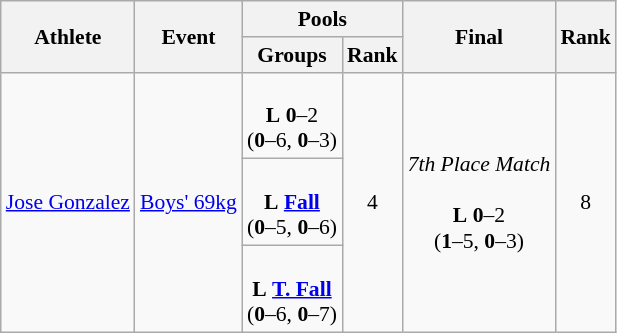<table class="wikitable" style="text-align:left; font-size:90%">
<tr>
<th rowspan="2">Athlete</th>
<th rowspan="2">Event</th>
<th colspan="2">Pools</th>
<th rowspan="2">Final</th>
<th rowspan="2">Rank</th>
</tr>
<tr>
<th>Groups</th>
<th>Rank</th>
</tr>
<tr>
<td rowspan="3"><a href='#'>Jose Gonzalez</a></td>
<td rowspan="3"><a href='#'>Boys' 69kg</a></td>
<td align=center><br><strong>L</strong> <strong>0</strong>–2<br>(<strong>0</strong>–6, <strong>0</strong>–3)</td>
<td rowspan="3" align=center>4</td>
<td align=center rowspan=3><em>7th Place Match</em><br><br><strong>L</strong> <strong>0</strong>–2<br>(<strong>1</strong>–5, <strong>0</strong>–3)</td>
<td rowspan="3" align="center">8</td>
</tr>
<tr>
<td align=center><br><strong>L</strong> <strong><a href='#'>Fall</a></strong><br>(<strong>0</strong>–5, <strong>0</strong>–6)</td>
</tr>
<tr>
<td align=center><br><strong>L</strong> <strong><a href='#'>T. Fall</a></strong><br>(<strong>0</strong>–6, <strong>0</strong>–7)</td>
</tr>
</table>
